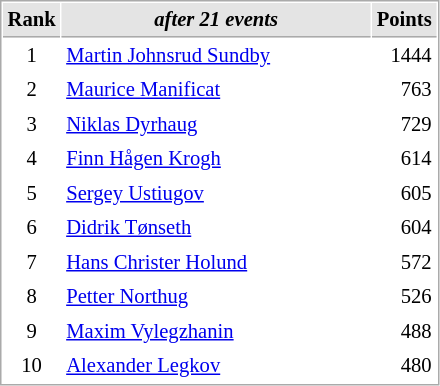<table cellspacing="1" cellpadding="3" style="border:1px solid #AAAAAA;font-size:86%">
<tr style="background-color: #E4E4E4;">
<th style="border-bottom:1px solid #AAAAAA" width=10>Rank</th>
<th style="border-bottom:1px solid #AAAAAA" width=200><em>after 21 events</em></th>
<th style="border-bottom:1px solid #AAAAAA" width=20 align=right>Points</th>
</tr>
<tr>
<td align=center>1</td>
<td> <a href='#'>Martin Johnsrud Sundby</a></td>
<td align=right>1444</td>
</tr>
<tr>
<td align=center>2</td>
<td> <a href='#'>Maurice Manificat</a></td>
<td align=right>763</td>
</tr>
<tr>
<td align=center>3</td>
<td> <a href='#'>Niklas Dyrhaug</a></td>
<td align=right>729</td>
</tr>
<tr>
<td align=center>4</td>
<td> <a href='#'>Finn Hågen Krogh</a></td>
<td align=right>614</td>
</tr>
<tr>
<td align=center>5</td>
<td> <a href='#'>Sergey Ustiugov</a></td>
<td align=right>605</td>
</tr>
<tr>
<td align=center>6</td>
<td> <a href='#'>Didrik Tønseth</a></td>
<td align=right>604</td>
</tr>
<tr>
<td align=center>7</td>
<td> <a href='#'>Hans Christer Holund</a></td>
<td align=right>572</td>
</tr>
<tr>
<td align=center>8</td>
<td> <a href='#'>Petter Northug</a></td>
<td align=right>526</td>
</tr>
<tr>
<td align=center>9</td>
<td> <a href='#'>Maxim Vylegzhanin</a></td>
<td align=right>488</td>
</tr>
<tr>
<td align=center>10</td>
<td> <a href='#'>Alexander Legkov</a></td>
<td align=right>480</td>
</tr>
</table>
